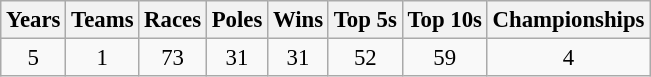<table class="wikitable" style="text-align:center; font-size:95%">
<tr>
<th>Years</th>
<th>Teams</th>
<th>Races</th>
<th>Poles</th>
<th>Wins</th>
<th>Top 5s</th>
<th>Top 10s</th>
<th>Championships</th>
</tr>
<tr>
<td>5</td>
<td>1</td>
<td>73</td>
<td>31</td>
<td>31</td>
<td>52</td>
<td>59</td>
<td>4</td>
</tr>
</table>
